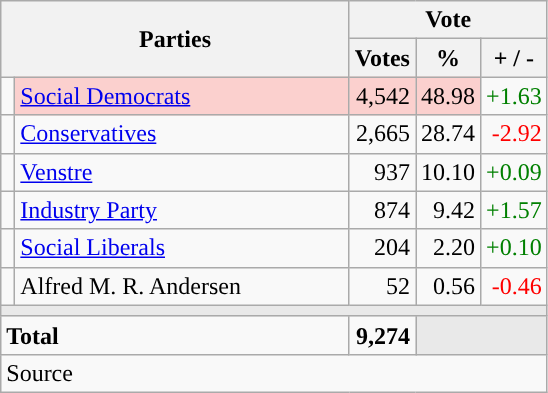<table class="wikitable" style="text-align:right;">
<tr>
<th style="text-align:centre;" rowspan="2" colspan="2" width="225">Parties</th>
<th colspan="3">Vote</th>
</tr>
<tr>
<th width="15">Votes</th>
<th width="15">%</th>
<th width="15">+ / -</th>
</tr>
<tr>
<td width="2" style="color:inherit;background:"></td>
<td bgcolor=#fbd0ce  align="left"><a href='#'>Social Democrats</a></td>
<td bgcolor=#fbd0ce>4,542</td>
<td bgcolor=#fbd0ce>48.98</td>
<td style=color:green;>+1.63</td>
</tr>
<tr>
<td width="2" style="color:inherit;background:"></td>
<td align="left"><a href='#'>Conservatives</a></td>
<td>2,665</td>
<td>28.74</td>
<td style=color:red;>-2.92</td>
</tr>
<tr>
<td width="2" style="color:inherit;background:"></td>
<td align="left"><a href='#'>Venstre</a></td>
<td>937</td>
<td>10.10</td>
<td style=color:green;>+0.09</td>
</tr>
<tr>
<td width="2" style="color:inherit;background:"></td>
<td align="left"><a href='#'>Industry Party</a></td>
<td>874</td>
<td>9.42</td>
<td style=color:green;>+1.57</td>
</tr>
<tr>
<td width="2" style="color:inherit;background:"></td>
<td align="left"><a href='#'>Social Liberals</a></td>
<td>204</td>
<td>2.20</td>
<td style=color:green;>+0.10</td>
</tr>
<tr>
<td width="2" style="color:inherit;background:"></td>
<td align="left">Alfred M. R. Andersen</td>
<td>52</td>
<td>0.56</td>
<td style=color:red;>-0.46</td>
</tr>
<tr>
<td colspan="7" bgcolor="#E9E9E9"></td>
</tr>
<tr>
<td align="left" colspan="2"><strong>Total</strong></td>
<td><strong>9,274</strong></td>
<td bgcolor="#E9E9E9" colspan="2"></td>
</tr>
<tr>
<td align="left" colspan="6">Source</td>
</tr>
</table>
